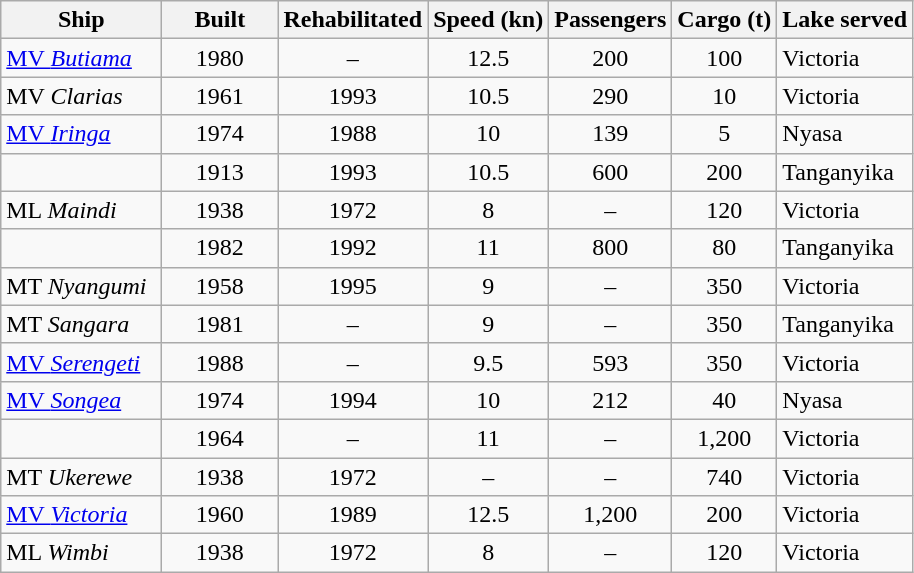<table class="wikitable sortable" border="1">
<tr>
<th width="100px">Ship</th>
<th width="70px">Built</th>
<th>Rehabilitated</th>
<th>Speed (kn)</th>
<th scope="col">Passengers</th>
<th scope="col">Cargo (t)</th>
<th scope="col">Lake served</th>
</tr>
<tr>
<td><a href='#'>MV <em>Butiama</em></a></td>
<td align="Center">1980</td>
<td align="Center">–</td>
<td align="Center">12.5</td>
<td align="Center">200</td>
<td align="Center">100</td>
<td>Victoria</td>
</tr>
<tr>
<td>MV <em>Clarias</em></td>
<td align="Center">1961</td>
<td align="Center">1993</td>
<td align="Center">10.5</td>
<td align="Center">290</td>
<td align="Center">10</td>
<td>Victoria</td>
</tr>
<tr>
<td><a href='#'>MV <em>Iringa</em></a></td>
<td align="Center">1974</td>
<td align="Center">1988</td>
<td align="Center">10</td>
<td align="Center">139</td>
<td align="Center">5</td>
<td>Nyasa</td>
</tr>
<tr>
<td></td>
<td align="Center">1913</td>
<td align="Center">1993</td>
<td align="Center">10.5</td>
<td align="Center">600</td>
<td align="Center">200</td>
<td>Tanganyika</td>
</tr>
<tr>
<td>ML <em>Maindi</em></td>
<td align="Center">1938</td>
<td align="Center">1972</td>
<td align="Center">8</td>
<td align="Center">–</td>
<td align="Center">120</td>
<td>Victoria</td>
</tr>
<tr>
<td></td>
<td align="Center">1982</td>
<td align="Center">1992</td>
<td align="Center">11</td>
<td align="Center">800</td>
<td align="Center">80</td>
<td>Tanganyika</td>
</tr>
<tr>
<td>MT <em>Nyangumi</em></td>
<td align="Center">1958</td>
<td align="Center">1995</td>
<td align="Center">9</td>
<td align="Center">–</td>
<td align="Center">350</td>
<td>Victoria</td>
</tr>
<tr>
<td>MT <em>Sangara</em></td>
<td align="Center">1981</td>
<td align="Center">–</td>
<td align="Center">9</td>
<td align="Center">–</td>
<td align="Center">350</td>
<td>Tanganyika</td>
</tr>
<tr>
<td><a href='#'>MV <em>Serengeti</em></a></td>
<td align="Center">1988</td>
<td align="Center">–</td>
<td align="Center">9.5</td>
<td align="Center">593</td>
<td align="Center">350</td>
<td>Victoria</td>
</tr>
<tr>
<td><a href='#'>MV <em>Songea</em></a></td>
<td align="Center">1974</td>
<td align="Center">1994</td>
<td align="Center">10</td>
<td align="Center">212</td>
<td align="Center">40</td>
<td>Nyasa</td>
</tr>
<tr>
<td></td>
<td align="Center">1964</td>
<td align="Center">–</td>
<td align="Center">11</td>
<td align="Center">–</td>
<td align="Center">1,200</td>
<td>Victoria</td>
</tr>
<tr>
<td>MT <em>Ukerewe</em></td>
<td align="Center">1938</td>
<td align="Center">1972</td>
<td align="Center">–</td>
<td align="Center">–</td>
<td align="Center">740</td>
<td>Victoria</td>
</tr>
<tr>
<td><a href='#'>MV <em>Victoria</em></a></td>
<td align="Center">1960</td>
<td align="Center">1989</td>
<td align="Center">12.5</td>
<td align="Center">1,200</td>
<td align="Center">200</td>
<td>Victoria</td>
</tr>
<tr>
<td>ML <em>Wimbi</em></td>
<td align="Center">1938</td>
<td align="Center">1972</td>
<td align="Center">8</td>
<td align="Center">–</td>
<td align="Center">120</td>
<td>Victoria</td>
</tr>
</table>
